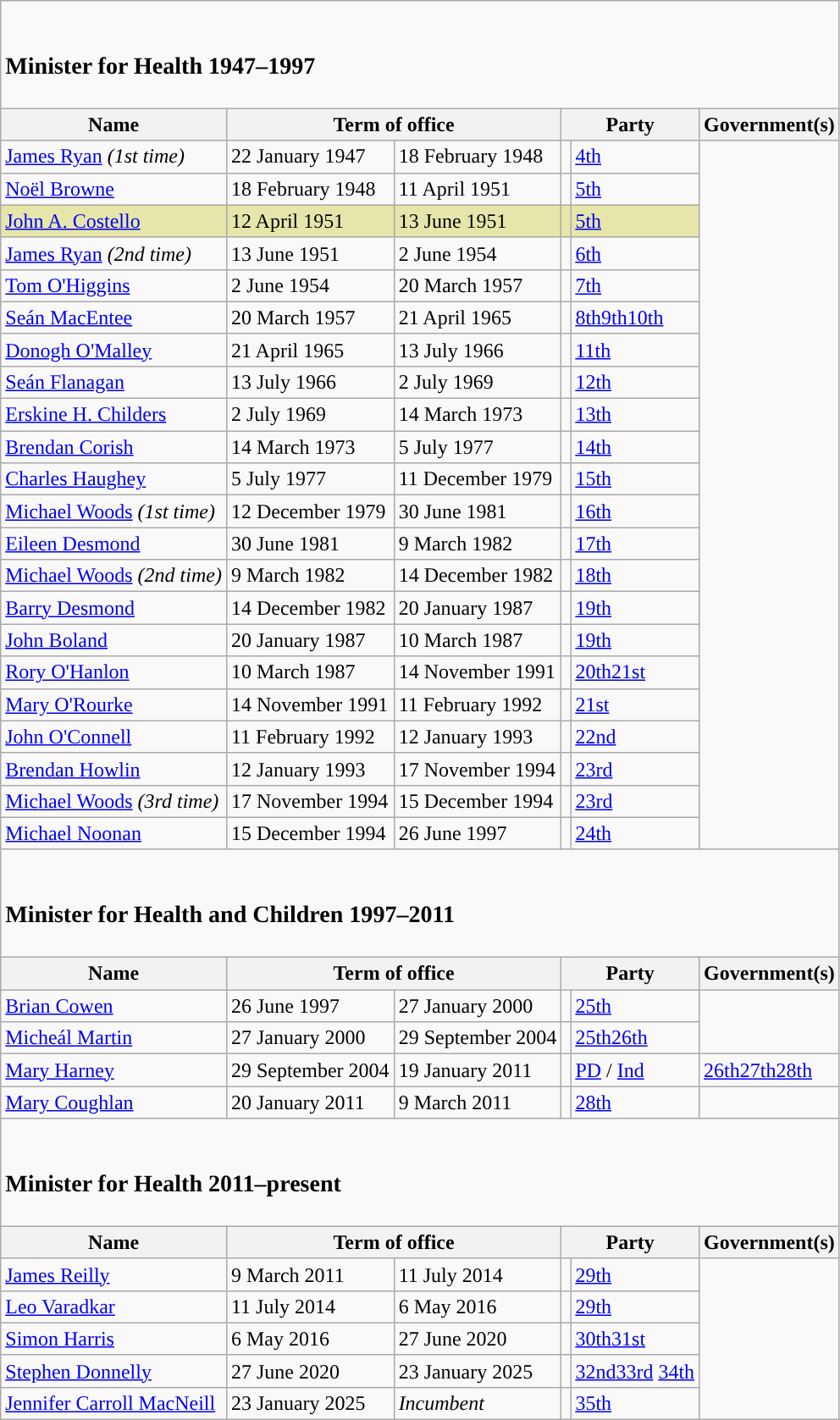<table class ="wikitable">
<tr>
<td colspan="6"><br><h3>Minister for Health 1947–1997</h3></td>
</tr>
<tr>
<th>Name</th>
<th colspan="2">Term of office</th>
<th colspan="2">Party</th>
<th>Government(s)</th>
</tr>
<tr>
<td><a href='#'>James Ryan</a> <em>(1st time)</em></td>
<td>22 January 1947</td>
<td>18 February 1948</td>
<td></td>
<td><a href='#'>4th</a></td>
</tr>
<tr>
<td><a href='#'>Noël Browne</a></td>
<td>18 February 1948</td>
<td>11 April 1951</td>
<td></td>
<td><a href='#'>5th</a></td>
</tr>
<tr bgcolor=#E6E6AA>
<td><a href='#'>John A. Costello</a> </td>
<td>12 April 1951</td>
<td>13 June 1951</td>
<td></td>
<td><a href='#'>5th</a></td>
</tr>
<tr>
<td><a href='#'>James Ryan</a> <em>(2nd time)</em></td>
<td>13 June 1951</td>
<td>2 June 1954</td>
<td></td>
<td><a href='#'>6th</a></td>
</tr>
<tr>
<td><a href='#'>Tom O'Higgins</a></td>
<td>2 June 1954</td>
<td>20 March 1957</td>
<td></td>
<td><a href='#'>7th</a></td>
</tr>
<tr>
<td><a href='#'>Seán MacEntee</a></td>
<td>20 March 1957</td>
<td>21 April 1965</td>
<td></td>
<td><a href='#'>8th</a><a href='#'>9th</a><a href='#'>10th</a></td>
</tr>
<tr>
<td><a href='#'>Donogh O'Malley</a></td>
<td>21 April 1965</td>
<td>13 July 1966</td>
<td></td>
<td><a href='#'>11th</a></td>
</tr>
<tr>
<td><a href='#'>Seán Flanagan</a></td>
<td>13 July 1966</td>
<td>2 July 1969</td>
<td></td>
<td><a href='#'>12th</a></td>
</tr>
<tr>
<td><a href='#'>Erskine H. Childers</a></td>
<td>2 July 1969</td>
<td>14 March 1973</td>
<td></td>
<td><a href='#'>13th</a></td>
</tr>
<tr>
<td><a href='#'>Brendan Corish</a></td>
<td>14 March 1973</td>
<td>5 July 1977</td>
<td></td>
<td><a href='#'>14th</a></td>
</tr>
<tr>
<td><a href='#'>Charles Haughey</a></td>
<td>5 July 1977</td>
<td>11 December 1979</td>
<td></td>
<td><a href='#'>15th</a></td>
</tr>
<tr>
<td><a href='#'>Michael Woods</a> <em>(1st time)</em></td>
<td>12 December 1979</td>
<td>30 June 1981</td>
<td></td>
<td><a href='#'>16th</a></td>
</tr>
<tr>
<td><a href='#'>Eileen Desmond</a></td>
<td>30 June 1981</td>
<td>9 March 1982</td>
<td></td>
<td><a href='#'>17th</a></td>
</tr>
<tr>
<td><a href='#'>Michael Woods</a> <em>(2nd time)</em></td>
<td>9 March 1982</td>
<td>14 December 1982</td>
<td></td>
<td><a href='#'>18th</a></td>
</tr>
<tr>
<td><a href='#'>Barry Desmond</a></td>
<td>14 December 1982</td>
<td>20 January 1987</td>
<td></td>
<td><a href='#'>19th</a></td>
</tr>
<tr>
<td><a href='#'>John Boland</a></td>
<td>20 January 1987</td>
<td>10 March 1987</td>
<td></td>
<td><a href='#'>19th</a></td>
</tr>
<tr>
<td><a href='#'>Rory O'Hanlon</a></td>
<td>10 March 1987</td>
<td>14 November 1991</td>
<td></td>
<td><a href='#'>20th</a><a href='#'>21st</a></td>
</tr>
<tr>
<td><a href='#'>Mary O'Rourke</a></td>
<td>14 November 1991</td>
<td>11 February 1992</td>
<td></td>
<td><a href='#'>21st</a></td>
</tr>
<tr>
<td><a href='#'>John O'Connell</a></td>
<td>11 February 1992</td>
<td>12 January 1993</td>
<td></td>
<td><a href='#'>22nd</a></td>
</tr>
<tr>
<td><a href='#'>Brendan Howlin</a></td>
<td>12 January 1993</td>
<td>17 November 1994</td>
<td></td>
<td><a href='#'>23rd</a></td>
</tr>
<tr>
<td><a href='#'>Michael Woods</a> <em>(3rd time)</em></td>
<td>17 November 1994</td>
<td>15 December 1994</td>
<td></td>
<td><a href='#'>23rd</a></td>
</tr>
<tr>
<td><a href='#'>Michael Noonan</a></td>
<td>15 December 1994</td>
<td>26 June 1997</td>
<td></td>
<td><a href='#'>24th</a></td>
</tr>
<tr>
<td colspan="6"><br><h3>Minister for Health and Children 1997–2011</h3></td>
</tr>
<tr>
<th>Name</th>
<th colspan="2">Term of office</th>
<th colspan="2">Party</th>
<th>Government(s)</th>
</tr>
<tr>
<td><a href='#'>Brian Cowen</a></td>
<td>26 June 1997</td>
<td>27 January 2000</td>
<td></td>
<td><a href='#'>25th</a></td>
</tr>
<tr>
<td><a href='#'>Micheál Martin</a></td>
<td>27 January 2000</td>
<td>29 September 2004</td>
<td></td>
<td><a href='#'>25th</a><a href='#'>26th</a></td>
</tr>
<tr>
<td><a href='#'>Mary Harney</a></td>
<td>29 September 2004</td>
<td>19 January 2011</td>
<td style="background-color: "></td>
<td><a href='#'>PD</a> / <a href='#'>Ind</a></td>
<td><a href='#'>26th</a><a href='#'>27th</a><a href='#'>28th</a></td>
</tr>
<tr>
<td><a href='#'>Mary Coughlan</a></td>
<td>20 January 2011</td>
<td>9 March 2011</td>
<td></td>
<td><a href='#'>28th</a></td>
</tr>
<tr>
<td colspan="6"><br><h3>Minister for Health 2011–present</h3></td>
</tr>
<tr>
<th>Name</th>
<th colspan="2">Term of office</th>
<th colspan="2">Party</th>
<th>Government(s)</th>
</tr>
<tr>
<td><a href='#'>James Reilly</a></td>
<td>9 March 2011</td>
<td>11 July 2014</td>
<td></td>
<td><a href='#'>29th</a></td>
</tr>
<tr>
<td><a href='#'>Leo Varadkar</a></td>
<td>11 July 2014</td>
<td>6 May 2016</td>
<td></td>
<td><a href='#'>29th</a></td>
</tr>
<tr>
<td><a href='#'>Simon Harris</a></td>
<td>6 May 2016</td>
<td>27 June 2020</td>
<td></td>
<td><a href='#'>30th</a><a href='#'>31st</a></td>
</tr>
<tr>
<td><a href='#'>Stephen Donnelly</a></td>
<td>27 June 2020</td>
<td>23 January 2025</td>
<td></td>
<td><a href='#'>32nd</a><a href='#'>33rd</a> <a href='#'>34th</a></td>
</tr>
<tr>
<td><a href='#'>Jennifer Carroll MacNeill</a></td>
<td>23 January 2025</td>
<td><em>Incumbent</em></td>
<td></td>
<td><a href='#'>35th</a></td>
</tr>
</table>
